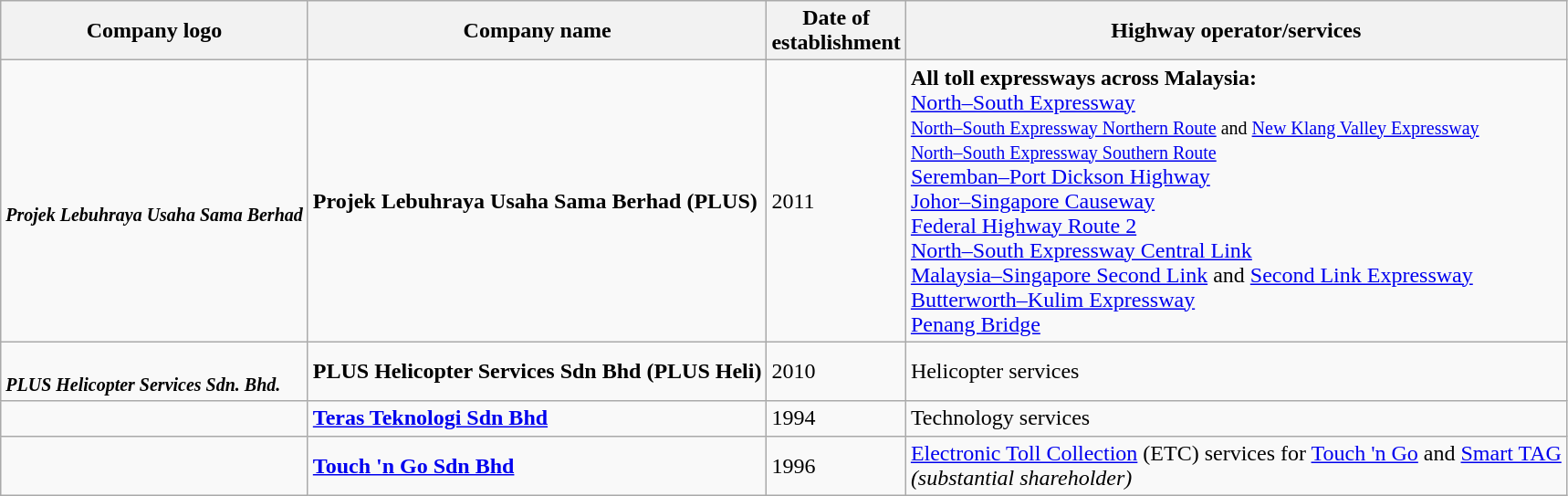<table class="wikitable">
<tr>
<th>Company logo</th>
<th>Company name</th>
<th>Date of<br>establishment</th>
<th>Highway operator/services</th>
</tr>
<tr>
<td><br><small><strong><em><span>Projek Lebuhraya Usaha Sama Berhad</span></em></strong></small></td>
<td><strong>Projek Lebuhraya Usaha Sama Berhad (PLUS)</strong></td>
<td>2011</td>
<td><strong>All toll expressways across Malaysia:</strong><br>  <a href='#'>North–South Expressway</a><br><small>  <a href='#'>North–South Expressway Northern Route</a> and  <a href='#'>New Klang Valley Expressway</a></small><br><small>  <a href='#'>North–South Expressway Southern Route</a></small><br> <a href='#'>Seremban–Port Dickson Highway</a><br> <a href='#'>Johor–Singapore Causeway</a><br> <a href='#'>Federal Highway Route 2</a><br>  <a href='#'>North–South Expressway Central Link</a><br>  <a href='#'>Malaysia–Singapore Second Link</a> and <a href='#'>Second Link Expressway</a><br>  <a href='#'>Butterworth–Kulim Expressway</a><br> <a href='#'>Penang Bridge</a></td>
</tr>
<tr>
<td><br><small><strong><em><span>PLUS Helicopter Services Sdn. Bhd.</span></em></strong></small></td>
<td><strong>PLUS Helicopter Services Sdn Bhd (PLUS Heli)</strong></td>
<td>2010</td>
<td>Helicopter services</td>
</tr>
<tr>
<td></td>
<td><strong><a href='#'>Teras Teknologi Sdn Bhd</a></strong></td>
<td>1994</td>
<td>Technology services</td>
</tr>
<tr>
<td></td>
<td><strong><a href='#'>Touch 'n Go Sdn Bhd</a></strong></td>
<td>1996</td>
<td><a href='#'>Electronic Toll Collection</a> (ETC) services for <a href='#'>Touch 'n Go</a> and <a href='#'>Smart TAG</a><br><em>(substantial shareholder)</em></td>
</tr>
</table>
